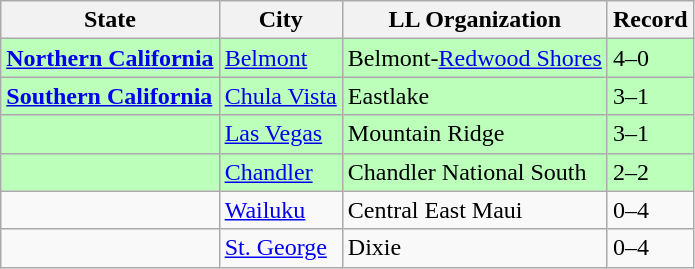<table class="wikitable">
<tr>
<th>State</th>
<th>City</th>
<th>LL Organization</th>
<th>Record</th>
</tr>
<tr bgcolor=#bbffbb>
<td><strong> <a href='#'>Northern California</a></strong></td>
<td><a href='#'>Belmont</a></td>
<td>Belmont-<a href='#'>Redwood Shores</a></td>
<td>4–0</td>
</tr>
<tr bgcolor=#bbffbb>
<td><strong> <a href='#'>Southern California</a></strong></td>
<td><a href='#'>Chula Vista</a></td>
<td>Eastlake</td>
<td>3–1</td>
</tr>
<tr bgcolor=#bbffbb>
<td><strong></strong></td>
<td><a href='#'>Las Vegas</a></td>
<td>Mountain Ridge</td>
<td>3–1</td>
</tr>
<tr bgcolor=#bbffbb>
<td><strong></strong></td>
<td><a href='#'>Chandler</a></td>
<td>Chandler National South</td>
<td>2–2</td>
</tr>
<tr>
<td><strong></strong></td>
<td><a href='#'>Wailuku</a></td>
<td>Central East Maui</td>
<td>0–4</td>
</tr>
<tr>
<td><strong></strong></td>
<td><a href='#'>St. George</a></td>
<td>Dixie</td>
<td>0–4</td>
</tr>
</table>
